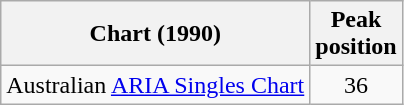<table class="wikitable">
<tr>
<th align="left">Chart (1990)</th>
<th align="left">Peak<br>position</th>
</tr>
<tr>
<td align="left">Australian <a href='#'>ARIA Singles Chart</a></td>
<td style="text-align:center;">36</td>
</tr>
</table>
